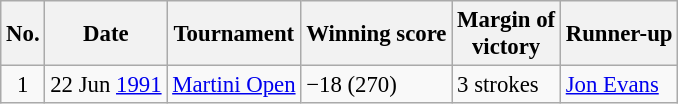<table class="wikitable" style="font-size:95%;">
<tr>
<th>No.</th>
<th>Date</th>
<th>Tournament</th>
<th>Winning score</th>
<th>Margin of<br>victory</th>
<th>Runner-up</th>
</tr>
<tr>
<td align=center>1</td>
<td align=right>22 Jun <a href='#'>1991</a></td>
<td><a href='#'>Martini Open</a></td>
<td>−18 (270)</td>
<td>3 strokes</td>
<td> <a href='#'>Jon Evans</a></td>
</tr>
</table>
